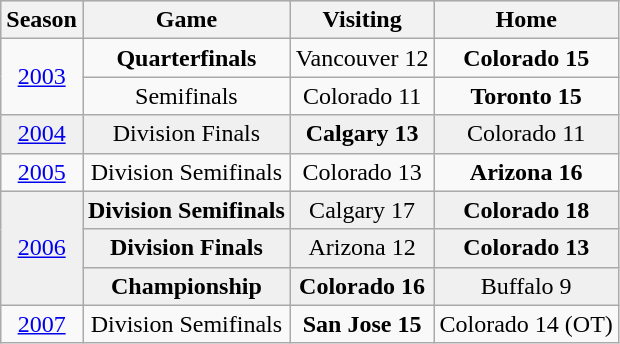<table class="wikitable" BORDER="0" CELLPADDING="3" CELLSPACING="0">
<tr ALIGN=center bgcolor="#e0e0e0">
<th>Season</th>
<th>Game</th>
<th>Visiting</th>
<th>Home</th>
</tr>
<tr ALIGN=center>
<td rowspan="2"><a href='#'>2003</a></td>
<td><strong>Quarterfinals</strong></td>
<td>Vancouver 12</td>
<td><strong>Colorado 15</strong></td>
</tr>
<tr ALIGN=center>
<td>Semifinals</td>
<td>Colorado 11</td>
<td><strong>Toronto 15</strong></td>
</tr>
<tr ALIGN=center bgcolor="#f0f0f0">
<td><a href='#'>2004</a></td>
<td>Division Finals</td>
<td><strong>Calgary 13</strong></td>
<td>Colorado 11</td>
</tr>
<tr ALIGN=center>
<td><a href='#'>2005</a></td>
<td>Division Semifinals</td>
<td>Colorado 13</td>
<td><strong>Arizona 16</strong></td>
</tr>
<tr ALIGN=center bgcolor="#f0f0f0">
<td rowspan="3"><a href='#'>2006</a></td>
<td><strong>Division Semifinals</strong></td>
<td>Calgary 17</td>
<td><strong>Colorado 18</strong></td>
</tr>
<tr ALIGN=center bgcolor="#f0f0f0">
<td><strong>Division Finals</strong></td>
<td>Arizona 12</td>
<td><strong>Colorado 13</strong></td>
</tr>
<tr ALIGN=center  bgcolor="#f0f0f0">
<td><strong>Championship</strong></td>
<td><strong>Colorado 16</strong></td>
<td>Buffalo 9</td>
</tr>
<tr ALIGN=center>
<td><a href='#'>2007</a></td>
<td>Division Semifinals</td>
<td><strong>San Jose 15</strong></td>
<td>Colorado 14 (OT)</td>
</tr>
</table>
